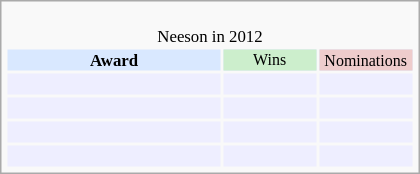<table class="infobox" style="width: 25em; text-align: left; font-size: 70%; vertical-align: middle;">
<tr>
<td colspan="3" style="text-align:center;"><br>Neeson in 2012</td>
</tr>
<tr bgcolor=#D9E8FF style="text-align:center;">
<th style="vertical-align: middle;">Award</th>
<td style="background:#cceecc; font-size:8pt;" width="60px">Wins</td>
<td style="background:#eecccc; font-size:8pt; vertical-align: middle;" width="60px">Nominations</td>
</tr>
<tr bgcolor=#eeeeff>
<td align="center"><br></td>
<td></td>
<td></td>
</tr>
<tr bgcolor=#eeeeff>
<td align="center"><br></td>
<td></td>
<td></td>
</tr>
<tr bgcolor=#eeeeff>
<td align="center"><br></td>
<td></td>
<td></td>
</tr>
<tr bgcolor=#eeeeff>
<td align="center"><br></td>
<td></td>
<td></td>
</tr>
</table>
